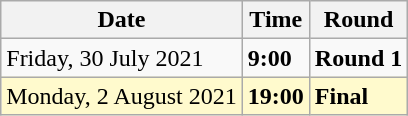<table class="wikitable">
<tr>
<th>Date</th>
<th>Time</th>
<th>Round</th>
</tr>
<tr>
<td>Friday, 30 July 2021</td>
<td><strong>9:00</strong></td>
<td><strong>Round 1</strong></td>
</tr>
<tr style=background:lemonchiffon>
<td>Monday, 2 August 2021</td>
<td><strong>19:00</strong></td>
<td><strong>Final</strong></td>
</tr>
</table>
